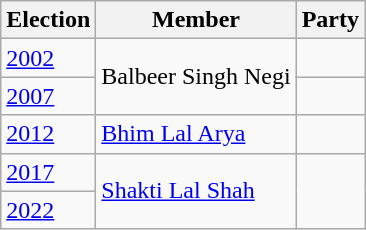<table class="wikitable sortable">
<tr>
<th>Election</th>
<th>Member</th>
<th colspan=2>Party</th>
</tr>
<tr>
<td><a href='#'>2002</a></td>
<td rowspan=2>Balbeer Singh Negi</td>
<td></td>
</tr>
<tr>
<td><a href='#'>2007</a></td>
<td></td>
</tr>
<tr>
<td><a href='#'>2012</a></td>
<td><a href='#'>Bhim Lal Arya</a></td>
<td></td>
</tr>
<tr>
<td><a href='#'>2017</a></td>
<td rowspan=2><a href='#'>Shakti Lal Shah</a></td>
</tr>
<tr>
<td><a href='#'>2022</a></td>
</tr>
</table>
